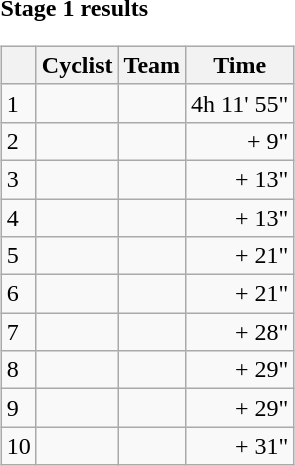<table>
<tr>
<td><strong>Stage 1 results</strong><br><table class="wikitable">
<tr>
<th></th>
<th>Cyclist</th>
<th>Team</th>
<th>Time</th>
</tr>
<tr>
<td>1</td>
<td></td>
<td></td>
<td style="text-align:right;">4h 11' 55"</td>
</tr>
<tr>
<td>2</td>
<td></td>
<td></td>
<td style="text-align:right;">+ 9"</td>
</tr>
<tr>
<td>3</td>
<td></td>
<td></td>
<td style="text-align:right;">+ 13"</td>
</tr>
<tr>
<td>4</td>
<td></td>
<td></td>
<td style="text-align:right;">+ 13"</td>
</tr>
<tr>
<td>5</td>
<td></td>
<td></td>
<td style="text-align:right;">+ 21"</td>
</tr>
<tr>
<td>6</td>
<td></td>
<td></td>
<td style="text-align:right;">+ 21"</td>
</tr>
<tr>
<td>7</td>
<td></td>
<td></td>
<td style="text-align:right;">+ 28"</td>
</tr>
<tr>
<td>8</td>
<td></td>
<td></td>
<td style="text-align:right;">+ 29"</td>
</tr>
<tr>
<td>9</td>
<td></td>
<td></td>
<td style="text-align:right;">+ 29"</td>
</tr>
<tr>
<td>10</td>
<td></td>
<td></td>
<td style="text-align:right;">+ 31"</td>
</tr>
</table>
</td>
</tr>
</table>
